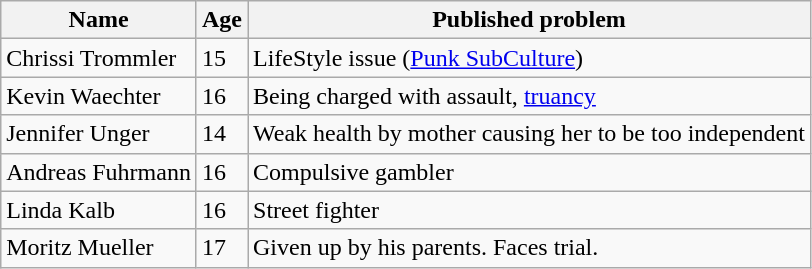<table class="wikitable">
<tr>
<th>Name</th>
<th>Age</th>
<th>Published problem</th>
</tr>
<tr>
<td>Chrissi Trommler</td>
<td>15</td>
<td>LifeStyle issue (<a href='#'>Punk SubCulture</a>)</td>
</tr>
<tr>
<td>Kevin Waechter</td>
<td>16</td>
<td>Being charged with assault, <a href='#'>truancy</a></td>
</tr>
<tr>
<td>Jennifer Unger</td>
<td>14</td>
<td>Weak health by mother causing her to be too independent</td>
</tr>
<tr>
<td>Andreas Fuhrmann</td>
<td>16</td>
<td>Compulsive gambler</td>
</tr>
<tr>
<td>Linda Kalb</td>
<td>16</td>
<td>Street fighter</td>
</tr>
<tr>
<td>Moritz Mueller</td>
<td>17</td>
<td>Given up by his parents. Faces trial.</td>
</tr>
</table>
